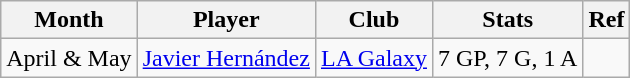<table class="wikitable">
<tr>
<th>Month</th>
<th>Player</th>
<th>Club</th>
<th>Stats</th>
<th>Ref</th>
</tr>
<tr>
<td>April & May</td>
<td> <a href='#'>Javier Hernández</a></td>
<td><a href='#'>LA Galaxy</a></td>
<td>7 GP, 7 G, 1 A</td>
<td align=center></td>
</tr>
</table>
